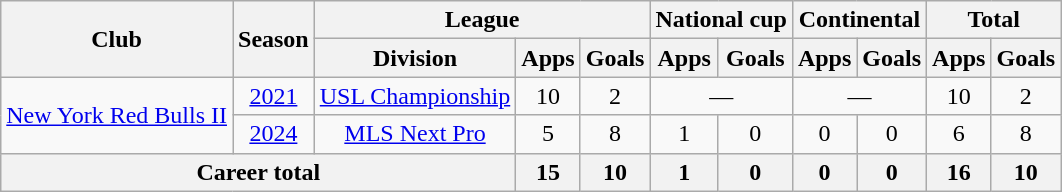<table class=wikitable style=text-align:center>
<tr>
<th rowspan=2>Club</th>
<th rowspan=2>Season</th>
<th colspan=3>League</th>
<th colspan=2>National cup</th>
<th colspan=2>Continental</th>
<th colspan=2>Total</th>
</tr>
<tr>
<th>Division</th>
<th>Apps</th>
<th>Goals</th>
<th>Apps</th>
<th>Goals</th>
<th>Apps</th>
<th>Goals</th>
<th>Apps</th>
<th>Goals</th>
</tr>
<tr>
<td rowspan=2><a href='#'>New York Red Bulls II</a></td>
<td><a href='#'>2021</a></td>
<td><a href='#'>USL Championship</a></td>
<td>10</td>
<td>2</td>
<td colspan=2>—</td>
<td colspan=2>—</td>
<td>10</td>
<td>2</td>
</tr>
<tr>
<td><a href='#'>2024</a></td>
<td><a href='#'>MLS Next Pro</a></td>
<td>5</td>
<td>8</td>
<td>1</td>
<td>0</td>
<td>0</td>
<td>0</td>
<td>6</td>
<td>8</td>
</tr>
<tr>
<th colspan=3>Career total</th>
<th>15</th>
<th>10</th>
<th>1</th>
<th>0</th>
<th>0</th>
<th>0</th>
<th>16</th>
<th>10</th>
</tr>
</table>
